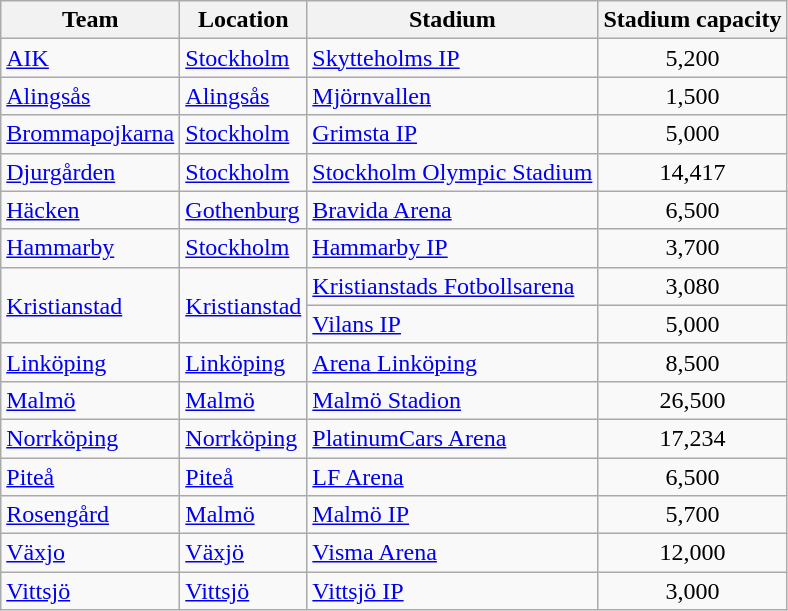<table class="wikitable sortable" style="text-align: left;">
<tr>
<th>Team</th>
<th>Location</th>
<th>Stadium</th>
<th>Stadium capacity</th>
</tr>
<tr>
<td><a href='#'>AIK</a></td>
<td><a href='#'>Stockholm</a></td>
<td><a href='#'>Skytteholms IP</a></td>
<td align="center">5,200</td>
</tr>
<tr>
<td><a href='#'>Alingsås</a></td>
<td><a href='#'>Alingsås</a></td>
<td><a href='#'>Mjörnvallen</a></td>
<td align="center">1,500</td>
</tr>
<tr>
<td><a href='#'>Brommapojkarna</a></td>
<td><a href='#'>Stockholm</a></td>
<td><a href='#'>Grimsta IP</a></td>
<td align="center">5,000</td>
</tr>
<tr>
<td><a href='#'>Djurgården</a></td>
<td><a href='#'>Stockholm</a></td>
<td><a href='#'>Stockholm Olympic Stadium</a></td>
<td align="center">14,417</td>
</tr>
<tr>
<td><a href='#'>Häcken</a></td>
<td><a href='#'>Gothenburg</a></td>
<td><a href='#'>Bravida Arena</a></td>
<td align="center">6,500</td>
</tr>
<tr>
<td><a href='#'>Hammarby</a></td>
<td><a href='#'>Stockholm</a></td>
<td><a href='#'>Hammarby IP</a></td>
<td align="center">3,700</td>
</tr>
<tr>
<td rowspan=2><a href='#'>Kristianstad</a></td>
<td rowspan=2><a href='#'>Kristianstad</a></td>
<td><a href='#'>Kristianstads Fotbollsarena</a></td>
<td align="center">3,080</td>
</tr>
<tr>
<td><a href='#'>Vilans IP</a></td>
<td align="center">5,000</td>
</tr>
<tr>
<td><a href='#'>Linköping</a></td>
<td><a href='#'>Linköping</a></td>
<td><a href='#'>Arena Linköping</a></td>
<td align="center">8,500</td>
</tr>
<tr>
<td><a href='#'>Malmö</a></td>
<td><a href='#'>Malmö</a></td>
<td><a href='#'>Malmö Stadion</a></td>
<td align="center">26,500</td>
</tr>
<tr>
<td><a href='#'>Norrköping</a></td>
<td><a href='#'>Norrköping</a></td>
<td><a href='#'>PlatinumCars Arena</a></td>
<td align="center">17,234</td>
</tr>
<tr>
<td><a href='#'>Piteå</a></td>
<td><a href='#'>Piteå</a></td>
<td><a href='#'>LF Arena</a></td>
<td align="center">6,500</td>
</tr>
<tr>
<td><a href='#'>Rosengård</a></td>
<td><a href='#'>Malmö</a></td>
<td><a href='#'>Malmö IP</a></td>
<td align="center">5,700</td>
</tr>
<tr>
<td><a href='#'>Växjo</a></td>
<td><a href='#'>Växjö</a></td>
<td><a href='#'>Visma Arena</a></td>
<td align="center">12,000</td>
</tr>
<tr>
<td><a href='#'>Vittsjö</a></td>
<td><a href='#'>Vittsjö</a></td>
<td><a href='#'>Vittsjö IP</a></td>
<td align="center">3,000</td>
</tr>
</table>
